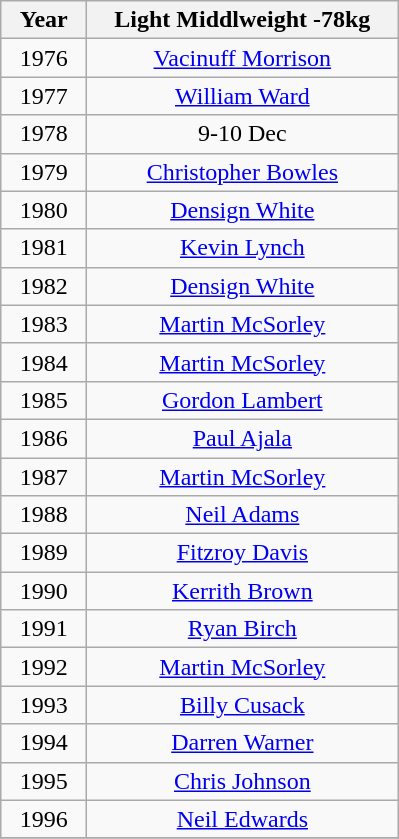<table class="wikitable" style="text-align:center">
<tr>
<th width=50>Year</th>
<th width=200>Light Middlweight -78kg</th>
</tr>
<tr>
<td>1976</td>
<td><a href='#'>Vacinuff Morrison</a></td>
</tr>
<tr>
<td>1977</td>
<td><a href='#'>William Ward</a></td>
</tr>
<tr>
<td>1978</td>
<td>9-10 Dec</td>
</tr>
<tr>
<td>1979</td>
<td><a href='#'>Christopher Bowles</a></td>
</tr>
<tr>
<td>1980</td>
<td><a href='#'>Densign White</a></td>
</tr>
<tr>
<td>1981</td>
<td><a href='#'>Kevin Lynch</a></td>
</tr>
<tr>
<td>1982</td>
<td><a href='#'>Densign White</a></td>
</tr>
<tr>
<td>1983</td>
<td><a href='#'>Martin McSorley</a></td>
</tr>
<tr>
<td>1984</td>
<td><a href='#'>Martin McSorley</a></td>
</tr>
<tr>
<td>1985</td>
<td><a href='#'>Gordon Lambert</a></td>
</tr>
<tr>
<td>1986</td>
<td><a href='#'>Paul Ajala</a></td>
</tr>
<tr>
<td>1987</td>
<td><a href='#'>Martin McSorley</a></td>
</tr>
<tr>
<td>1988</td>
<td><a href='#'>Neil Adams</a></td>
</tr>
<tr>
<td>1989</td>
<td><a href='#'>Fitzroy Davis</a></td>
</tr>
<tr>
<td>1990</td>
<td><a href='#'>Kerrith Brown</a></td>
</tr>
<tr>
<td>1991</td>
<td><a href='#'>Ryan Birch</a></td>
</tr>
<tr>
<td>1992</td>
<td><a href='#'>Martin McSorley</a></td>
</tr>
<tr>
<td>1993</td>
<td><a href='#'>Billy Cusack</a></td>
</tr>
<tr>
<td>1994</td>
<td><a href='#'>Darren Warner</a></td>
</tr>
<tr>
<td>1995</td>
<td><a href='#'>Chris Johnson</a></td>
</tr>
<tr>
<td>1996</td>
<td><a href='#'>Neil Edwards</a></td>
</tr>
<tr>
</tr>
</table>
